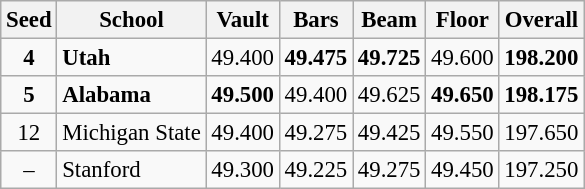<table class="wikitable" style="white-space:nowrap; font-size:95%; text-align:center">
<tr>
<th>Seed</th>
<th>School</th>
<th>Vault</th>
<th>Bars</th>
<th>Beam</th>
<th>Floor</th>
<th>Overall</th>
</tr>
<tr>
<td><strong>4</strong></td>
<td align=left><strong>Utah</strong></td>
<td>49.400</td>
<td><strong>49.475</strong></td>
<td><strong>49.725</strong></td>
<td>49.600</td>
<td><strong>198.200</strong></td>
</tr>
<tr>
<td><strong>5</strong></td>
<td align=left><strong>Alabama</strong></td>
<td><strong>49.500</strong></td>
<td>49.400</td>
<td>49.625</td>
<td><strong>49.650</strong></td>
<td><strong>198.175</strong></td>
</tr>
<tr>
<td>12</td>
<td align=left>Michigan State</td>
<td>49.400</td>
<td>49.275</td>
<td>49.425</td>
<td>49.550</td>
<td>197.650</td>
</tr>
<tr>
<td>–</td>
<td align=left>Stanford</td>
<td>49.300</td>
<td>49.225</td>
<td>49.275</td>
<td>49.450</td>
<td>197.250</td>
</tr>
</table>
